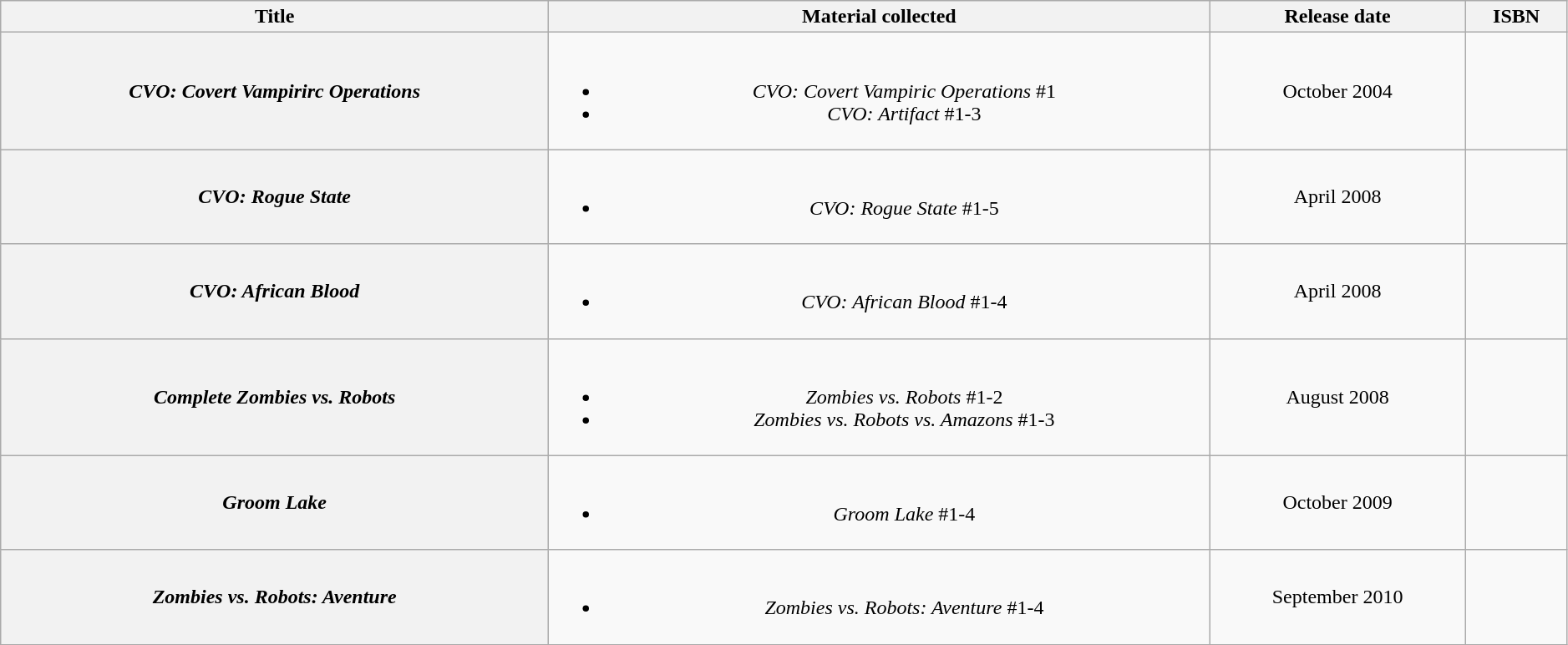<table class="wikitable" style="text-align:center;" width=99%>
<tr>
<th>Title</th>
<th>Material collected</th>
<th>Release date</th>
<th>ISBN</th>
</tr>
<tr>
<th><em>CVO: Covert Vampirirc Operations</em></th>
<td><br><ul><li><em>CVO: Covert Vampiric Operations</em> #1</li><li><em>CVO: Artifact</em> #1-3</li></ul></td>
<td>October 2004</td>
<td></td>
</tr>
<tr>
<th><em>CVO: Rogue State</em></th>
<td><br><ul><li><em>CVO: Rogue State</em> #1-5</li></ul></td>
<td>April 2008</td>
<td></td>
</tr>
<tr>
<th><em>CVO: African Blood</em></th>
<td><br><ul><li><em>CVO: African Blood</em> #1-4</li></ul></td>
<td>April 2008</td>
<td></td>
</tr>
<tr>
<th><em>Complete Zombies vs. Robots</em></th>
<td><br><ul><li><em>Zombies vs. Robots</em> #1-2</li><li><em>Zombies vs. Robots vs. Amazons</em> #1-3</li></ul></td>
<td>August 2008</td>
<td></td>
</tr>
<tr>
<th><em>Groom Lake</em></th>
<td><br><ul><li><em>Groom Lake</em> #1-4</li></ul></td>
<td>October 2009</td>
<td></td>
</tr>
<tr>
<th><em>Zombies vs. Robots: Aventure</em></th>
<td><br><ul><li><em>Zombies vs. Robots: Aventure</em> #1-4</li></ul></td>
<td>September 2010</td>
<td></td>
</tr>
</table>
